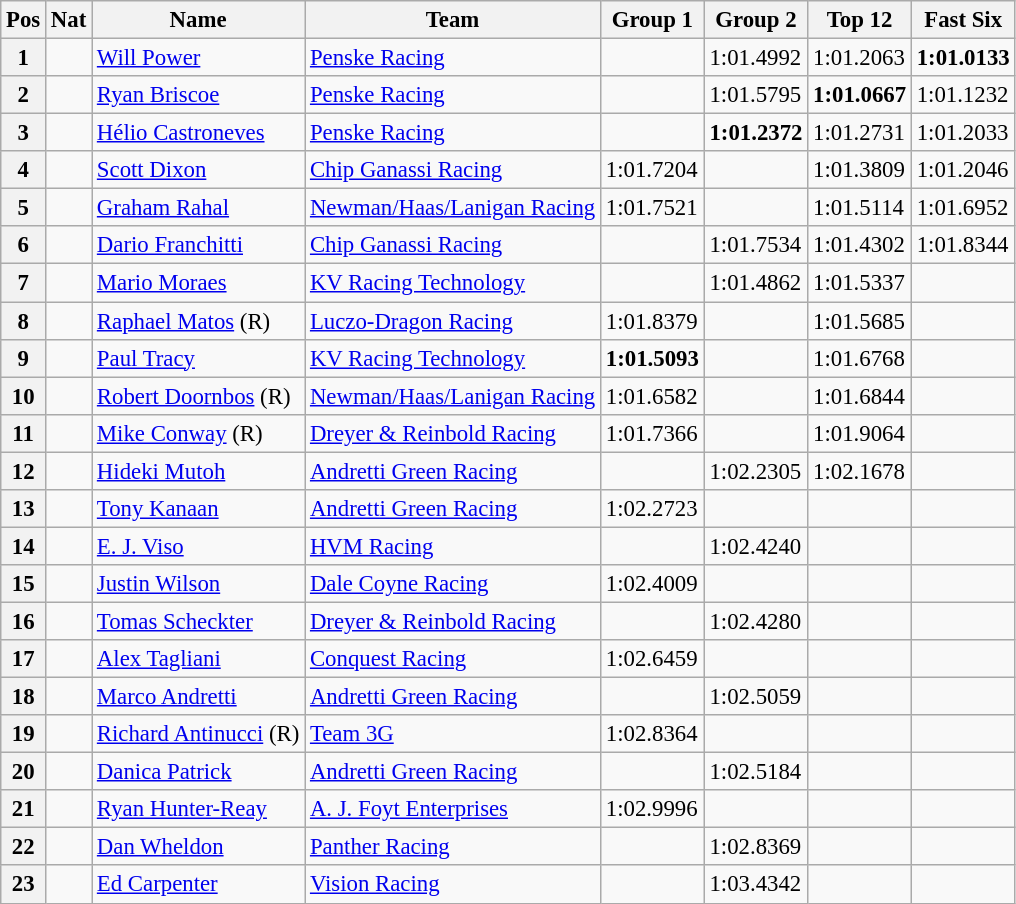<table class="wikitable" style="font-size: 95%;">
<tr>
<th>Pos</th>
<th>Nat</th>
<th>Name</th>
<th>Team</th>
<th>Group 1</th>
<th>Group 2</th>
<th>Top 12</th>
<th>Fast Six</th>
</tr>
<tr>
<th>1</th>
<td></td>
<td><a href='#'>Will Power</a></td>
<td><a href='#'>Penske Racing</a></td>
<td></td>
<td>1:01.4992</td>
<td>1:01.2063</td>
<td><strong>1:01.0133</strong></td>
</tr>
<tr>
<th>2</th>
<td></td>
<td><a href='#'>Ryan Briscoe</a></td>
<td><a href='#'>Penske Racing</a></td>
<td></td>
<td>1:01.5795</td>
<td><strong>1:01.0667</strong></td>
<td>1:01.1232</td>
</tr>
<tr>
<th>3</th>
<td></td>
<td><a href='#'>Hélio Castroneves</a></td>
<td><a href='#'>Penske Racing</a></td>
<td></td>
<td><strong>1:01.2372</strong></td>
<td>1:01.2731</td>
<td>1:01.2033</td>
</tr>
<tr>
<th>4</th>
<td></td>
<td><a href='#'>Scott Dixon</a></td>
<td><a href='#'>Chip Ganassi Racing</a></td>
<td>1:01.7204</td>
<td></td>
<td>1:01.3809</td>
<td>1:01.2046</td>
</tr>
<tr>
<th>5</th>
<td></td>
<td><a href='#'>Graham Rahal</a></td>
<td><a href='#'>Newman/Haas/Lanigan Racing</a></td>
<td>1:01.7521</td>
<td></td>
<td>1:01.5114</td>
<td>1:01.6952</td>
</tr>
<tr>
<th>6</th>
<td></td>
<td><a href='#'>Dario Franchitti</a></td>
<td><a href='#'>Chip Ganassi Racing</a></td>
<td></td>
<td>1:01.7534</td>
<td>1:01.4302</td>
<td>1:01.8344</td>
</tr>
<tr>
<th>7</th>
<td></td>
<td><a href='#'>Mario Moraes</a></td>
<td><a href='#'>KV Racing Technology</a></td>
<td></td>
<td>1:01.4862</td>
<td>1:01.5337</td>
<td></td>
</tr>
<tr>
<th>8</th>
<td></td>
<td><a href='#'>Raphael Matos</a> (R)</td>
<td><a href='#'>Luczo-Dragon Racing</a></td>
<td>1:01.8379</td>
<td></td>
<td>1:01.5685</td>
<td></td>
</tr>
<tr>
<th>9</th>
<td></td>
<td><a href='#'>Paul Tracy</a></td>
<td><a href='#'>KV Racing Technology</a></td>
<td><strong>1:01.5093</strong></td>
<td></td>
<td>1:01.6768</td>
<td></td>
</tr>
<tr>
<th>10</th>
<td></td>
<td><a href='#'>Robert Doornbos</a> (R)</td>
<td><a href='#'>Newman/Haas/Lanigan Racing</a></td>
<td>1:01.6582</td>
<td></td>
<td>1:01.6844</td>
<td></td>
</tr>
<tr>
<th>11</th>
<td></td>
<td><a href='#'>Mike Conway</a> (R)</td>
<td><a href='#'>Dreyer & Reinbold Racing</a></td>
<td>1:01.7366</td>
<td></td>
<td>1:01.9064</td>
<td></td>
</tr>
<tr>
<th>12</th>
<td></td>
<td><a href='#'>Hideki Mutoh</a></td>
<td><a href='#'>Andretti Green Racing</a></td>
<td></td>
<td>1:02.2305</td>
<td>1:02.1678</td>
<td></td>
</tr>
<tr>
<th>13</th>
<td></td>
<td><a href='#'>Tony Kanaan</a></td>
<td><a href='#'>Andretti Green Racing</a></td>
<td>1:02.2723</td>
<td></td>
<td></td>
<td></td>
</tr>
<tr>
<th>14</th>
<td></td>
<td><a href='#'>E. J. Viso</a></td>
<td><a href='#'>HVM Racing</a></td>
<td></td>
<td>1:02.4240</td>
<td></td>
<td></td>
</tr>
<tr>
<th>15</th>
<td></td>
<td><a href='#'>Justin Wilson</a></td>
<td><a href='#'>Dale Coyne Racing</a></td>
<td>1:02.4009</td>
<td></td>
<td></td>
<td></td>
</tr>
<tr>
<th>16</th>
<td></td>
<td><a href='#'>Tomas Scheckter</a></td>
<td><a href='#'>Dreyer & Reinbold Racing</a></td>
<td></td>
<td>1:02.4280</td>
<td></td>
<td></td>
</tr>
<tr>
<th>17</th>
<td></td>
<td><a href='#'>Alex Tagliani</a></td>
<td><a href='#'>Conquest Racing</a></td>
<td>1:02.6459</td>
<td></td>
<td></td>
<td></td>
</tr>
<tr>
<th>18</th>
<td></td>
<td><a href='#'>Marco Andretti</a></td>
<td><a href='#'>Andretti Green Racing</a></td>
<td></td>
<td>1:02.5059</td>
<td></td>
<td></td>
</tr>
<tr>
<th>19</th>
<td></td>
<td><a href='#'>Richard Antinucci</a> (R)</td>
<td><a href='#'>Team 3G</a></td>
<td>1:02.8364</td>
<td></td>
<td></td>
<td></td>
</tr>
<tr>
<th>20</th>
<td></td>
<td><a href='#'>Danica Patrick</a></td>
<td><a href='#'>Andretti Green Racing</a></td>
<td></td>
<td>1:02.5184</td>
<td></td>
<td></td>
</tr>
<tr>
<th>21</th>
<td></td>
<td><a href='#'>Ryan Hunter-Reay</a></td>
<td><a href='#'>A. J. Foyt Enterprises</a></td>
<td>1:02.9996</td>
<td></td>
<td></td>
<td></td>
</tr>
<tr>
<th>22</th>
<td></td>
<td><a href='#'>Dan Wheldon</a></td>
<td><a href='#'>Panther Racing</a></td>
<td></td>
<td>1:02.8369</td>
<td></td>
<td></td>
</tr>
<tr>
<th>23</th>
<td></td>
<td><a href='#'>Ed Carpenter</a></td>
<td><a href='#'>Vision Racing</a></td>
<td></td>
<td>1:03.4342</td>
<td></td>
<td></td>
</tr>
</table>
